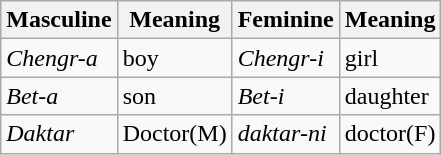<table class="wikitable">
<tr>
<th>Masculine</th>
<th>Meaning</th>
<th>Feminine</th>
<th>Meaning</th>
</tr>
<tr>
<td><em>Chengr-a</em></td>
<td>boy</td>
<td><em>Chengr-i</em></td>
<td>girl</td>
</tr>
<tr>
<td><em>Bet-a</em></td>
<td>son</td>
<td><em>Bet-i</em></td>
<td>daughter</td>
</tr>
<tr>
<td><em>Daktar</em></td>
<td>Doctor(M)</td>
<td><em>daktar-ni</em></td>
<td>doctor(F)</td>
</tr>
</table>
